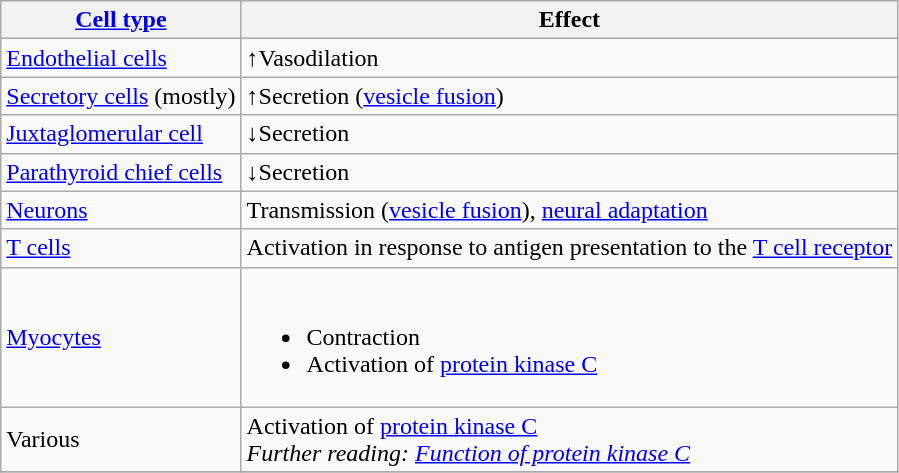<table class="wikitable sortable".>
<tr>
<th><a href='#'>Cell type</a></th>
<th>Effect</th>
</tr>
<tr>
<td><a href='#'>Endothelial cells</a></td>
<td>↑Vasodilation</td>
</tr>
<tr>
<td><a href='#'>Secretory cells</a> (mostly)</td>
<td>↑Secretion (<a href='#'>vesicle fusion</a>)</td>
</tr>
<tr>
<td><a href='#'>Juxtaglomerular cell</a></td>
<td>↓Secretion</td>
</tr>
<tr>
<td><a href='#'>Parathyroid chief cells</a></td>
<td>↓Secretion</td>
</tr>
<tr>
<td><a href='#'>Neurons</a></td>
<td>Transmission (<a href='#'>vesicle fusion</a>), <a href='#'>neural adaptation</a></td>
</tr>
<tr>
<td><a href='#'>T cells</a></td>
<td>Activation in response to antigen presentation to the <a href='#'>T cell receptor</a></td>
</tr>
<tr>
<td><a href='#'>Myocytes</a></td>
<td><br><ul><li>Contraction</li><li>Activation of <a href='#'>protein kinase C</a></li></ul></td>
</tr>
<tr>
<td>Various</td>
<td>Activation of <a href='#'>protein kinase C</a> <br> <em>Further reading: <a href='#'>Function of protein kinase C</a></em></td>
</tr>
<tr>
</tr>
</table>
